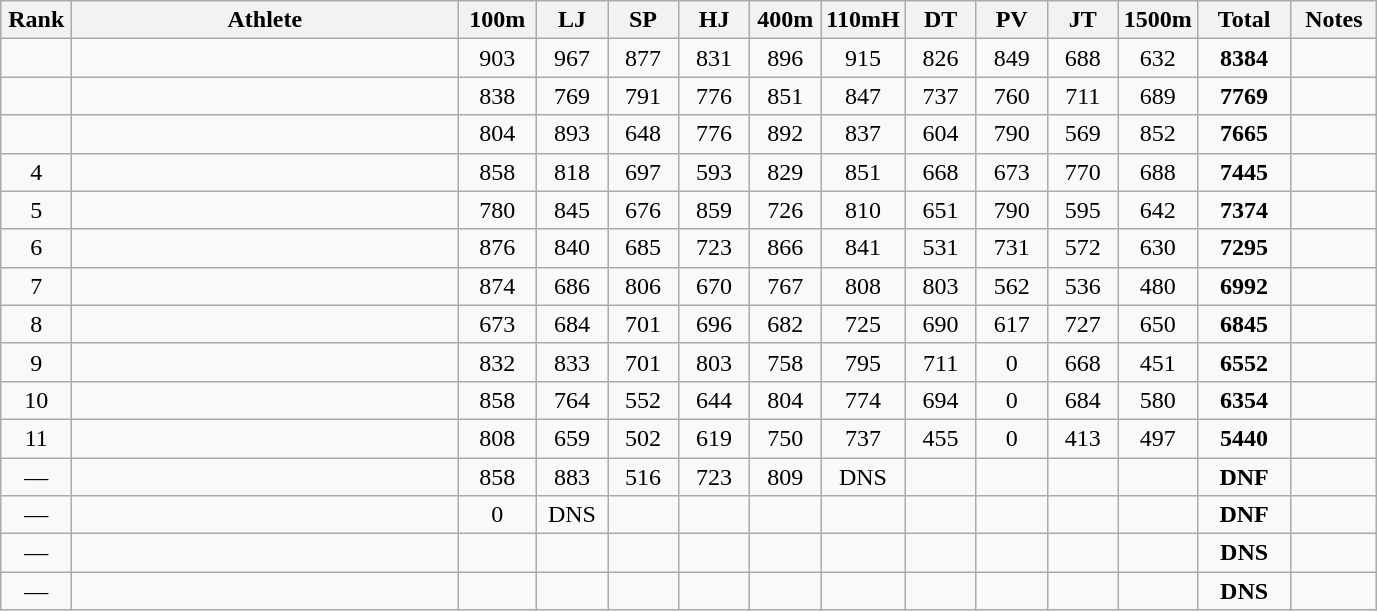<table class=wikitable style="text-align:center">
<tr>
<th width=40>Rank</th>
<th width=250>Athlete</th>
<th width=45>100m</th>
<th width=40>LJ</th>
<th width=40>SP</th>
<th width=40>HJ</th>
<th width=40>400m</th>
<th width=40>110mH</th>
<th width=40>DT</th>
<th width=40>PV</th>
<th width=40>JT</th>
<th width=40>1500m</th>
<th width=55>Total</th>
<th width=50>Notes</th>
</tr>
<tr>
<td></td>
<td align=left></td>
<td>903</td>
<td>967</td>
<td>877</td>
<td>831</td>
<td>896</td>
<td>915</td>
<td>826</td>
<td>849</td>
<td>688</td>
<td>632</td>
<td><strong>8384</strong></td>
<td></td>
</tr>
<tr>
<td></td>
<td align=left></td>
<td>838</td>
<td>769</td>
<td>791</td>
<td>776</td>
<td>851</td>
<td>847</td>
<td>737</td>
<td>760</td>
<td>711</td>
<td>689</td>
<td><strong>7769</strong></td>
<td></td>
</tr>
<tr>
<td></td>
<td align=left></td>
<td>804</td>
<td>893</td>
<td>648</td>
<td>776</td>
<td>892</td>
<td>837</td>
<td>604</td>
<td>790</td>
<td>569</td>
<td>852</td>
<td><strong>7665</strong></td>
<td></td>
</tr>
<tr>
<td>4</td>
<td align=left></td>
<td>858</td>
<td>818</td>
<td>697</td>
<td>593</td>
<td>829</td>
<td>851</td>
<td>668</td>
<td>673</td>
<td>770</td>
<td>688</td>
<td><strong>7445</strong></td>
<td></td>
</tr>
<tr>
<td>5</td>
<td align=left></td>
<td>780</td>
<td>845</td>
<td>676</td>
<td>859</td>
<td>726</td>
<td>810</td>
<td>651</td>
<td>790</td>
<td>595</td>
<td>642</td>
<td><strong>7374</strong></td>
<td></td>
</tr>
<tr>
<td>6</td>
<td align=left></td>
<td>876</td>
<td>840</td>
<td>685</td>
<td>723</td>
<td>866</td>
<td>841</td>
<td>531</td>
<td>731</td>
<td>572</td>
<td>630</td>
<td><strong>7295</strong></td>
<td></td>
</tr>
<tr>
<td>7</td>
<td align=left></td>
<td>874</td>
<td>686</td>
<td>806</td>
<td>670</td>
<td>767</td>
<td>808</td>
<td>803</td>
<td>562</td>
<td>536</td>
<td>480</td>
<td><strong>6992</strong></td>
<td></td>
</tr>
<tr>
<td>8</td>
<td align=left></td>
<td>673</td>
<td>684</td>
<td>701</td>
<td>696</td>
<td>682</td>
<td>725</td>
<td>690</td>
<td>617</td>
<td>727</td>
<td>650</td>
<td><strong>6845</strong></td>
<td></td>
</tr>
<tr>
<td>9</td>
<td align=left></td>
<td>832</td>
<td>833</td>
<td>701</td>
<td>803</td>
<td>758</td>
<td>795</td>
<td>711</td>
<td>0</td>
<td>668</td>
<td>451</td>
<td><strong>6552</strong></td>
<td></td>
</tr>
<tr>
<td>10</td>
<td align=left></td>
<td>858</td>
<td>764</td>
<td>552</td>
<td>644</td>
<td>804</td>
<td>774</td>
<td>694</td>
<td>0</td>
<td>684</td>
<td>580</td>
<td><strong>6354</strong></td>
<td></td>
</tr>
<tr>
<td>11</td>
<td align=left></td>
<td>808</td>
<td>659</td>
<td>502</td>
<td>619</td>
<td>750</td>
<td>737</td>
<td>455</td>
<td>0</td>
<td>413</td>
<td>497</td>
<td><strong>5440</strong></td>
<td></td>
</tr>
<tr>
<td>—</td>
<td align=left></td>
<td>858</td>
<td>883</td>
<td>516</td>
<td>723</td>
<td>809</td>
<td>DNS</td>
<td></td>
<td></td>
<td></td>
<td></td>
<td><strong>DNF</strong></td>
<td></td>
</tr>
<tr>
<td>—</td>
<td align=left></td>
<td>0</td>
<td>DNS</td>
<td></td>
<td></td>
<td></td>
<td></td>
<td></td>
<td></td>
<td></td>
<td></td>
<td><strong>DNF</strong></td>
<td></td>
</tr>
<tr>
<td>—</td>
<td align=left></td>
<td></td>
<td></td>
<td></td>
<td></td>
<td></td>
<td></td>
<td></td>
<td></td>
<td></td>
<td></td>
<td><strong>DNS</strong></td>
<td></td>
</tr>
<tr>
<td>—</td>
<td align=left></td>
<td></td>
<td></td>
<td></td>
<td></td>
<td></td>
<td></td>
<td></td>
<td></td>
<td></td>
<td></td>
<td><strong>DNS</strong></td>
<td></td>
</tr>
</table>
